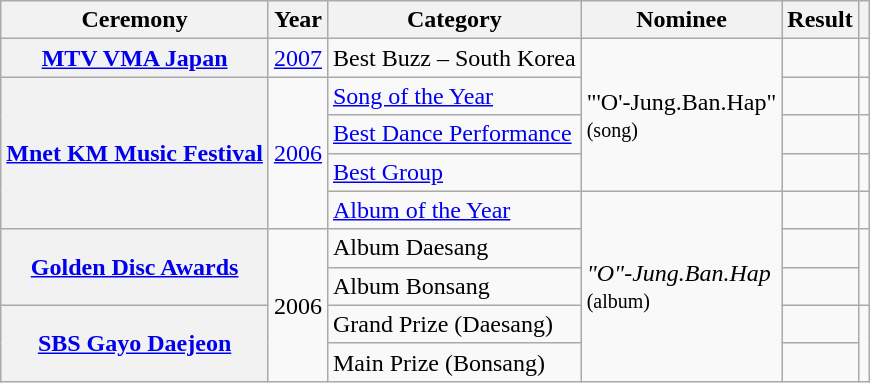<table class="wikitable sortable plainrowheaders">
<tr>
<th scope="col">Ceremony</th>
<th scope="col">Year</th>
<th scope="col">Category</th>
<th scope="col">Nominee</th>
<th scope="col">Result</th>
<th scope="col" class="unsortable"></th>
</tr>
<tr>
<th scope="row"><a href='#'>MTV VMA Japan</a></th>
<td><a href='#'>2007</a></td>
<td>Best Buzz – South Korea</td>
<td rowspan="4">"'O'-Jung.Ban.Hap" <br> <small>(song)</small></td>
<td></td>
<td style="text-align:center"></td>
</tr>
<tr>
<th rowspan="4" scope="row"><a href='#'>Mnet KM Music Festival</a></th>
<td rowspan="4"><a href='#'>2006</a></td>
<td><a href='#'>Song of the Year</a></td>
<td></td>
<td style="text-align:center"></td>
</tr>
<tr>
<td><a href='#'>Best Dance Performance</a></td>
<td></td>
<td></td>
</tr>
<tr>
<td><a href='#'>Best Group</a></td>
<td></td>
<td style="text-align:center"></td>
</tr>
<tr>
<td><a href='#'>Album of the Year</a></td>
<td rowspan="5"><em>"O"-Jung.Ban.Hap</em> <br> <small>(album)</small></td>
<td></td>
<td></td>
</tr>
<tr>
<th rowspan="2" scope="row"><a href='#'>Golden Disc Awards</a></th>
<td rowspan="4">2006</td>
<td>Album Daesang</td>
<td></td>
<td style="text-align:center" rowspan="2"></td>
</tr>
<tr>
<td>Album Bonsang</td>
<td></td>
</tr>
<tr>
<th scope="row" rowspan="2"><a href='#'>SBS Gayo Daejeon</a></th>
<td>Grand Prize (Daesang)</td>
<td></td>
<td style="text-align:center" rowspan="2"></td>
</tr>
<tr>
<td>Main Prize (Bonsang)</td>
<td></td>
</tr>
</table>
